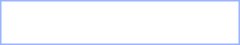<table style="float: right; width: 160px; border: #99B3FF solid 1px">
<tr>
<td><div><br>
  


 
  

 
  
 
 

	 










</div></td>
</tr>
<tr>
<td></td>
</tr>
</table>
